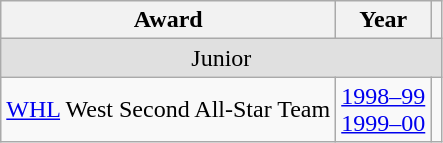<table class="wikitable">
<tr>
<th>Award</th>
<th>Year</th>
<th></th>
</tr>
<tr ALIGN="center" bgcolor="#e0e0e0">
<td colspan="3">Junior</td>
</tr>
<tr>
<td><a href='#'>WHL</a> West Second All-Star Team</td>
<td><a href='#'>1998–99</a><br><a href='#'>1999–00</a></td>
<td></td>
</tr>
</table>
